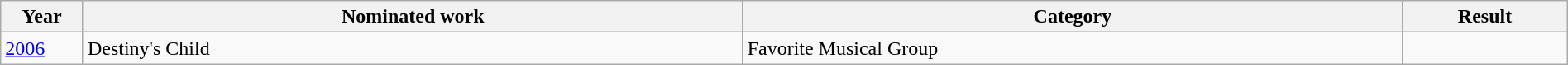<table class="wikitable" width="100%">
<tr>
<th width="5%">Year</th>
<th width="40%">Nominated work</th>
<th width="40%">Category</th>
<th width="10%">Result</th>
</tr>
<tr>
<td><a href='#'>2006</a></td>
<td>Destiny's Child</td>
<td>Favorite Musical Group</td>
<td></td>
</tr>
</table>
